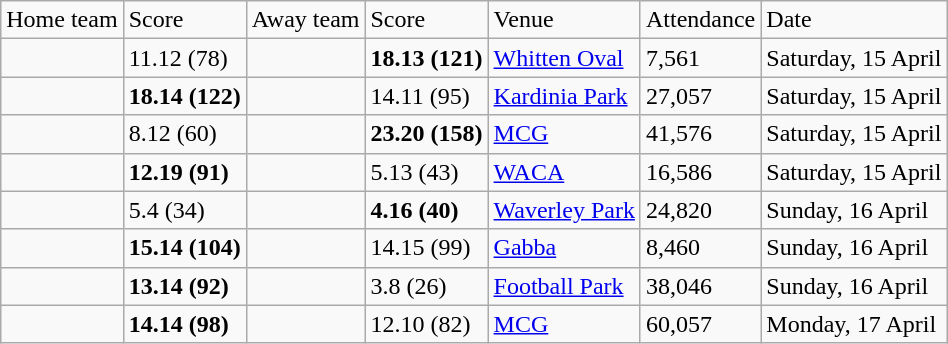<table class="wikitable" style="text-align:left">
<tr>
<td>Home team</td>
<td>Score</td>
<td>Away team</td>
<td>Score</td>
<td>Venue</td>
<td>Attendance</td>
<td>Date</td>
</tr>
<tr>
<td></td>
<td>11.12 (78)</td>
<td><strong></strong></td>
<td><strong>18.13 (121)</strong></td>
<td><a href='#'>Whitten Oval</a></td>
<td>7,561</td>
<td>Saturday, 15 April</td>
</tr>
<tr>
<td><strong></strong></td>
<td><strong>18.14 (122)</strong></td>
<td></td>
<td>14.11 (95)</td>
<td><a href='#'>Kardinia Park</a></td>
<td>27,057</td>
<td>Saturday, 15 April</td>
</tr>
<tr>
<td></td>
<td>8.12 (60)</td>
<td><strong></strong></td>
<td><strong>23.20 (158)</strong></td>
<td><a href='#'>MCG</a></td>
<td>41,576</td>
<td>Saturday, 15 April</td>
</tr>
<tr>
<td><strong></strong></td>
<td><strong>12.19 (91)</strong></td>
<td></td>
<td>5.13 (43)</td>
<td><a href='#'>WACA</a></td>
<td>16,586</td>
<td>Saturday, 15 April</td>
</tr>
<tr>
<td></td>
<td>5.4 (34)</td>
<td><strong></strong></td>
<td><strong>4.16 (40)</strong></td>
<td><a href='#'>Waverley Park</a></td>
<td>24,820</td>
<td>Sunday, 16 April</td>
</tr>
<tr>
<td><strong></strong></td>
<td><strong>15.14 (104)</strong></td>
<td></td>
<td>14.15 (99)</td>
<td><a href='#'>Gabba</a></td>
<td>8,460</td>
<td>Sunday, 16 April</td>
</tr>
<tr>
<td><strong></strong></td>
<td><strong>13.14 (92)</strong></td>
<td></td>
<td>3.8 (26)</td>
<td><a href='#'>Football Park</a></td>
<td>38,046</td>
<td>Sunday, 16 April</td>
</tr>
<tr>
<td><strong></strong></td>
<td><strong>14.14 (98)</strong></td>
<td></td>
<td>12.10 (82)</td>
<td><a href='#'>MCG</a></td>
<td>60,057</td>
<td>Monday, 17 April</td>
</tr>
</table>
